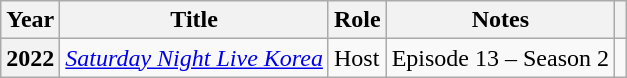<table class="wikitable plainrowheaders sortable">
<tr>
<th scope="col">Year</th>
<th scope="col">Title</th>
<th scope="col">Role</th>
<th scope="col">Notes</th>
<th scope="col" class="unsortable"></th>
</tr>
<tr>
<th scope="row">2022</th>
<td><em><a href='#'>Saturday Night Live Korea</a></em></td>
<td>Host</td>
<td>Episode 13 – Season 2</td>
<td style="text-align:center"></td>
</tr>
</table>
